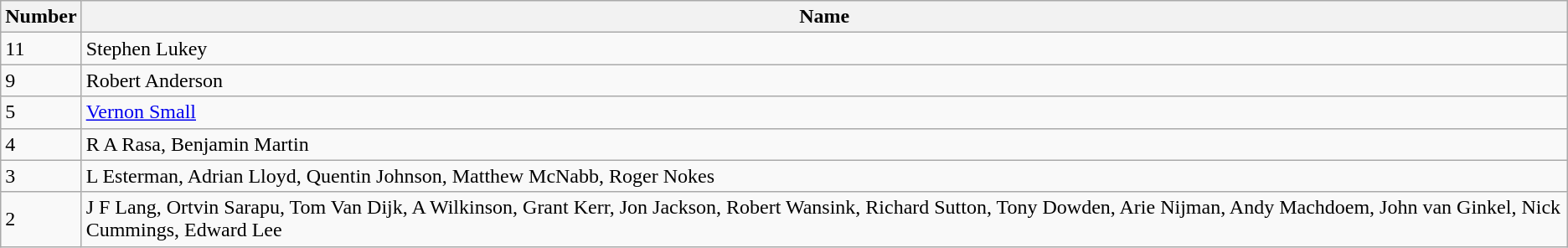<table class="wikitable">
<tr>
<th>Number</th>
<th>Name</th>
</tr>
<tr>
<td>11</td>
<td>Stephen Lukey</td>
</tr>
<tr>
<td>9</td>
<td>Robert Anderson</td>
</tr>
<tr>
<td>5</td>
<td><a href='#'>Vernon Small</a></td>
</tr>
<tr>
<td>4</td>
<td>R A Rasa, Benjamin Martin</td>
</tr>
<tr>
<td>3</td>
<td>L Esterman, Adrian Lloyd, Quentin Johnson, Matthew McNabb, Roger Nokes</td>
</tr>
<tr>
<td>2</td>
<td>J F Lang, Ortvin Sarapu, Tom Van Dijk, A Wilkinson, Grant Kerr, Jon Jackson, Robert Wansink, Richard Sutton, Tony Dowden, Arie Nijman, Andy Machdoem, John van Ginkel, Nick Cummings, Edward Lee</td>
</tr>
</table>
